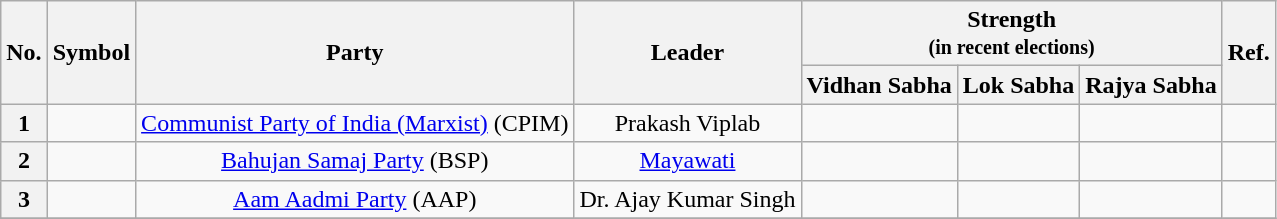<table class="wikitable sortable" style="text-align:center;">
<tr>
<th rowspan="2">No.</th>
<th rowspan="2">Symbol</th>
<th rowspan="2">Party</th>
<th rowspan="2">Leader</th>
<th colspan="3">Strength<br><small>(in recent elections)</small></th>
<th rowspan="2">Ref.</th>
</tr>
<tr>
<th>Vidhan Sabha</th>
<th>Lok Sabha</th>
<th>Rajya Sabha</th>
</tr>
<tr>
<th>1</th>
<td></td>
<td><a href='#'>Communist Party of India (Marxist)</a> (CPIM)</td>
<td>Prakash Viplab</td>
<td></td>
<td></td>
<td></td>
<td></td>
</tr>
<tr>
<th>2</th>
<td></td>
<td><a href='#'>Bahujan Samaj Party</a> (BSP)</td>
<td><a href='#'>Mayawati</a></td>
<td></td>
<td></td>
<td></td>
<td></td>
</tr>
<tr>
<th>3</th>
<td></td>
<td><a href='#'>Aam Aadmi Party</a> (AAP)</td>
<td>Dr. Ajay Kumar Singh</td>
<td></td>
<td></td>
<td></td>
<td></td>
</tr>
<tr>
</tr>
</table>
